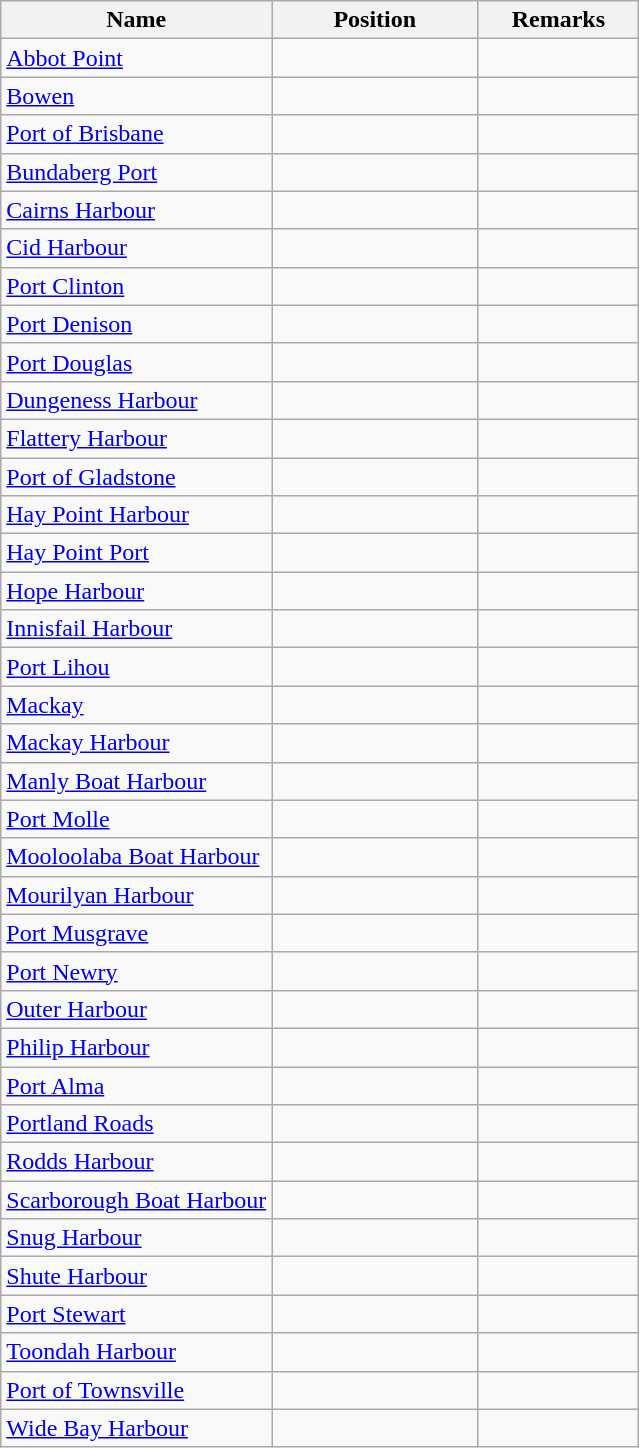<table class="wikitable">
<tr>
<th scope="col" style="min-width: 150px;">Name</th>
<th scope="col" style="min-width: 130px;">Position</th>
<th scope="col" style="min-width: 100px;">Remarks</th>
</tr>
<tr>
<td><a href='#'>Abbot Point</a></td>
<td></td>
<td></td>
</tr>
<tr>
<td><a href='#'>Bowen</a></td>
<td></td>
<td></td>
</tr>
<tr>
<td><a href='#'>Port of Brisbane</a></td>
<td></td>
<td></td>
</tr>
<tr>
<td><a href='#'>Bundaberg Port</a></td>
<td></td>
<td></td>
</tr>
<tr>
<td><a href='#'>Cairns Harbour</a></td>
<td></td>
<td></td>
</tr>
<tr>
<td><a href='#'>Cid Harbour</a></td>
<td></td>
<td></td>
</tr>
<tr>
<td><a href='#'>Port Clinton</a></td>
<td></td>
<td></td>
</tr>
<tr>
<td><a href='#'>Port Denison</a></td>
<td></td>
<td></td>
</tr>
<tr>
<td><a href='#'>Port Douglas</a></td>
<td></td>
<td></td>
</tr>
<tr>
<td><a href='#'>Dungeness Harbour</a></td>
<td></td>
<td></td>
</tr>
<tr>
<td><a href='#'>Flattery Harbour</a></td>
<td></td>
<td></td>
</tr>
<tr>
<td><a href='#'>Port of Gladstone</a></td>
<td></td>
<td></td>
</tr>
<tr>
<td><a href='#'>Hay Point Harbour</a></td>
<td></td>
<td></td>
</tr>
<tr>
<td><a href='#'>Hay Point Port</a></td>
<td></td>
<td></td>
</tr>
<tr>
<td><a href='#'>Hope Harbour</a></td>
<td></td>
<td></td>
</tr>
<tr>
<td><a href='#'>Innisfail Harbour</a></td>
<td></td>
<td></td>
</tr>
<tr>
<td><a href='#'>Port Lihou</a></td>
<td></td>
<td></td>
</tr>
<tr>
<td><a href='#'>Mackay</a></td>
<td></td>
<td></td>
</tr>
<tr>
<td><a href='#'>Mackay Harbour</a></td>
<td></td>
<td></td>
</tr>
<tr>
<td><a href='#'>Manly Boat Harbour</a></td>
<td></td>
<td></td>
</tr>
<tr>
<td><a href='#'>Port Molle</a></td>
<td></td>
<td></td>
</tr>
<tr>
<td><a href='#'>Mooloolaba Boat Harbour</a></td>
<td></td>
<td></td>
</tr>
<tr>
<td><a href='#'>Mourilyan Harbour</a></td>
<td></td>
<td></td>
</tr>
<tr>
<td><a href='#'>Port Musgrave</a></td>
<td></td>
<td></td>
</tr>
<tr>
<td><a href='#'>Port Newry</a></td>
<td></td>
<td></td>
</tr>
<tr>
<td><a href='#'>Outer Harbour</a></td>
<td></td>
<td></td>
</tr>
<tr>
<td><a href='#'>Philip Harbour</a></td>
<td></td>
<td></td>
</tr>
<tr>
<td><a href='#'>Port Alma</a></td>
<td></td>
<td></td>
</tr>
<tr>
<td><a href='#'>Portland Roads</a></td>
<td></td>
<td></td>
</tr>
<tr>
<td><a href='#'>Rodds Harbour</a></td>
<td></td>
<td></td>
</tr>
<tr>
<td><a href='#'>Scarborough Boat Harbour</a></td>
<td></td>
<td></td>
</tr>
<tr>
<td><a href='#'>Snug Harbour</a></td>
<td></td>
<td></td>
</tr>
<tr>
<td><a href='#'>Shute Harbour</a></td>
<td></td>
<td></td>
</tr>
<tr>
<td><a href='#'>Port Stewart</a></td>
<td></td>
<td></td>
</tr>
<tr>
<td><a href='#'>Toondah Harbour</a></td>
<td></td>
<td></td>
</tr>
<tr>
<td><a href='#'>Port of Townsville</a></td>
<td></td>
<td></td>
</tr>
<tr>
<td><a href='#'>Wide Bay Harbour</a></td>
<td></td>
<td></td>
</tr>
</table>
